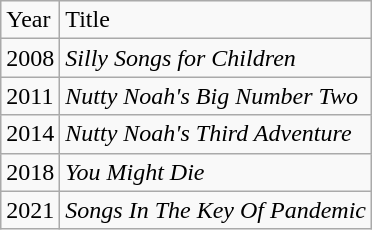<table class="wikitable">
<tr>
<td>Year</td>
<td>Title</td>
</tr>
<tr>
<td>2008</td>
<td><em>Silly Songs for Children</em></td>
</tr>
<tr>
<td>2011</td>
<td><em>Nutty Noah's Big Number Two</em></td>
</tr>
<tr>
<td>2014</td>
<td><em>Nutty Noah's Third Adventure</em></td>
</tr>
<tr>
<td>2018</td>
<td><em>You Might Die</em></td>
</tr>
<tr>
<td>2021</td>
<td><em>Songs In The Key Of Pandemic</em></td>
</tr>
</table>
